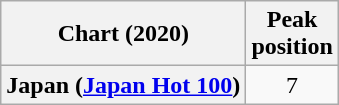<table class="wikitable sortable plainrowheaders" style="text-align:center">
<tr>
<th scope="col">Chart (2020)</th>
<th scope="col">Peak<br>position</th>
</tr>
<tr>
<th scope="row">Japan (<a href='#'>Japan Hot 100</a>)</th>
<td>7</td>
</tr>
</table>
